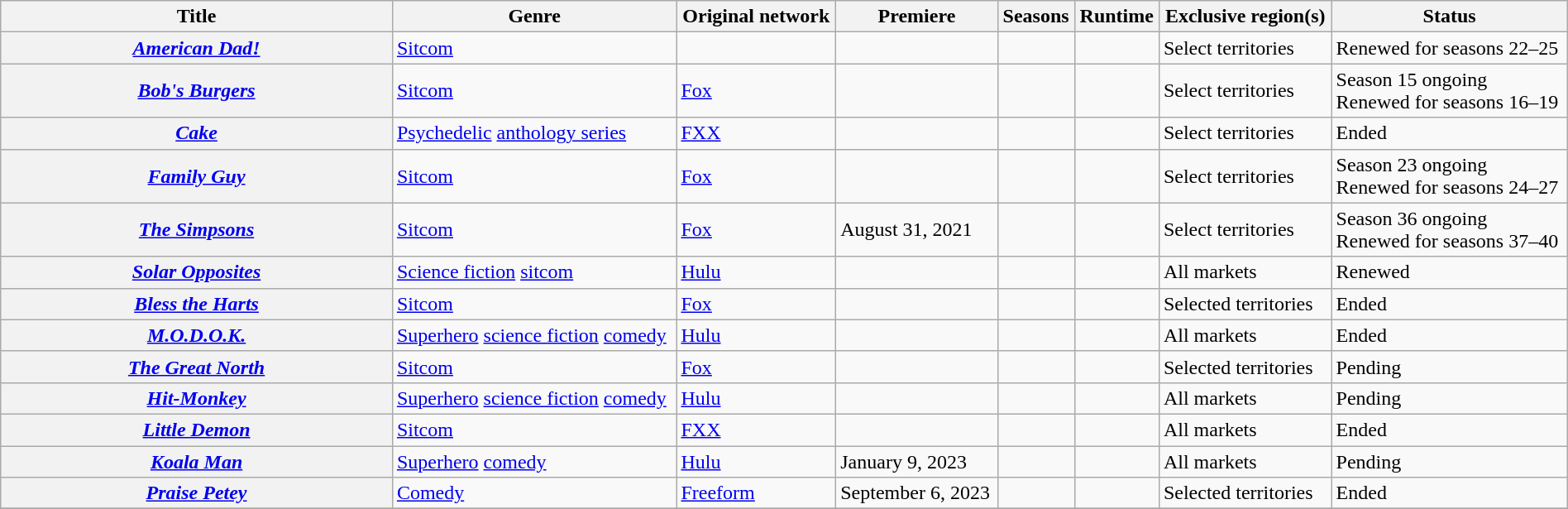<table class="wikitable plainrowheaders sortable" style="width:100%;">
<tr>
<th style="width:25%;">Title</th>
<th>Genre</th>
<th>Original network</th>
<th>Premiere</th>
<th>Seasons</th>
<th>Runtime</th>
<th>Exclusive region(s)</th>
<th>Status</th>
</tr>
<tr>
<th scope="row"><em><a href='#'>American Dad!</a></em></th>
<td><a href='#'>Sitcom</a></td>
<td></td>
<td></td>
<td></td>
<td></td>
<td>Select territories</td>
<td>Renewed for seasons 22–25</td>
</tr>
<tr>
<th scope="row"><em><a href='#'>Bob's Burgers</a></em></th>
<td><a href='#'>Sitcom</a></td>
<td><a href='#'>Fox</a></td>
<td></td>
<td></td>
<td></td>
<td>Select territories</td>
<td>Season 15 ongoing<br>Renewed for seasons 16–19</td>
</tr>
<tr>
<th scope="row"><em><a href='#'>Cake</a></em></th>
<td><a href='#'>Psychedelic</a> <a href='#'>anthology series</a></td>
<td><a href='#'>FXX</a></td>
<td></td>
<td></td>
<td></td>
<td>Select territories</td>
<td>Ended</td>
</tr>
<tr>
<th scope="row"><em><a href='#'>Family Guy</a></em></th>
<td><a href='#'>Sitcom</a></td>
<td><a href='#'>Fox</a></td>
<td></td>
<td></td>
<td></td>
<td>Select territories</td>
<td>Season 23 ongoing<br>Renewed for seasons 24–27</td>
</tr>
<tr>
<th scope="row"><em><a href='#'>The Simpsons</a></em></th>
<td><a href='#'>Sitcom</a></td>
<td><a href='#'>Fox</a></td>
<td>August 31, 2021</td>
<td></td>
<td></td>
<td>Select territories</td>
<td>Season 36 ongoing<br>Renewed for seasons 37–40</td>
</tr>
<tr>
<th scope="row"><em><a href='#'>Solar Opposites</a></em></th>
<td><a href='#'>Science fiction</a> <a href='#'>sitcom</a></td>
<td><a href='#'>Hulu</a></td>
<td></td>
<td></td>
<td></td>
<td>All markets</td>
<td>Renewed</td>
</tr>
<tr>
<th scope="row"><em><a href='#'>Bless the Harts</a></em></th>
<td><a href='#'>Sitcom</a></td>
<td><a href='#'>Fox</a></td>
<td></td>
<td></td>
<td></td>
<td>Selected territories</td>
<td>Ended</td>
</tr>
<tr>
<th scope="row"><em><a href='#'>M.O.D.O.K.</a></em></th>
<td><a href='#'>Superhero</a> <a href='#'>science fiction</a> <a href='#'>comedy</a></td>
<td><a href='#'>Hulu</a></td>
<td></td>
<td></td>
<td></td>
<td>All markets</td>
<td>Ended</td>
</tr>
<tr>
<th scope="row"><em><a href='#'>The Great North</a></em></th>
<td><a href='#'>Sitcom</a></td>
<td><a href='#'>Fox</a></td>
<td></td>
<td></td>
<td></td>
<td>Selected territories</td>
<td>Pending</td>
</tr>
<tr>
<th scope="row"><em><a href='#'>Hit-Monkey</a></em></th>
<td><a href='#'>Superhero</a> <a href='#'>science fiction</a> <a href='#'>comedy</a></td>
<td><a href='#'>Hulu</a></td>
<td></td>
<td></td>
<td></td>
<td>All markets</td>
<td>Pending</td>
</tr>
<tr>
<th scope="row"><em><a href='#'>Little Demon</a></em></th>
<td><a href='#'>Sitcom</a></td>
<td><a href='#'>FXX</a></td>
<td></td>
<td></td>
<td></td>
<td>All markets</td>
<td>Ended</td>
</tr>
<tr>
<th scope="row"><em><a href='#'>Koala Man</a></em></th>
<td><a href='#'>Superhero</a> <a href='#'>comedy</a></td>
<td><a href='#'>Hulu</a></td>
<td>January 9, 2023</td>
<td></td>
<td></td>
<td>All markets</td>
<td>Pending</td>
</tr>
<tr>
<th scope="row"><em><a href='#'>Praise Petey</a></em></th>
<td><a href='#'>Comedy</a></td>
<td><a href='#'>Freeform</a></td>
<td>September 6, 2023</td>
<td></td>
<td></td>
<td>Selected territories</td>
<td>Ended</td>
</tr>
<tr>
</tr>
</table>
